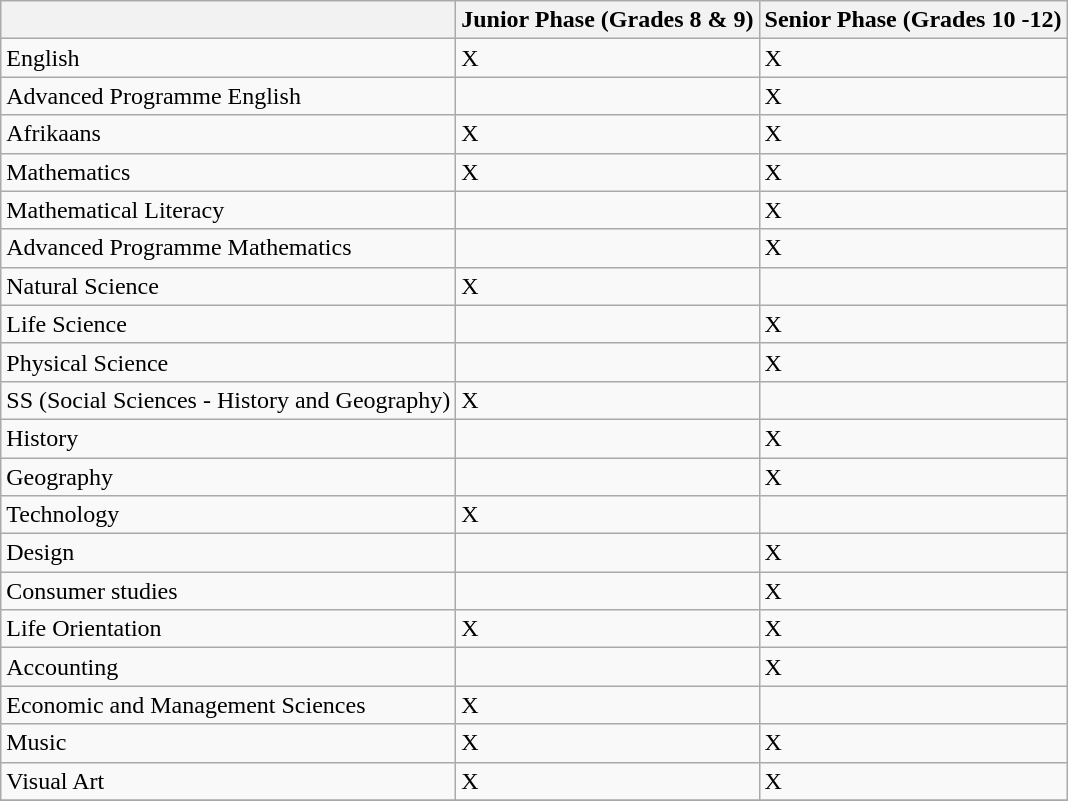<table class="wikitable">
<tr>
<th></th>
<th>Junior Phase (Grades 8 & 9)</th>
<th>Senior Phase (Grades 10 -12)</th>
</tr>
<tr>
<td>English</td>
<td>X</td>
<td>X</td>
</tr>
<tr>
<td>Advanced Programme English</td>
<td></td>
<td>X</td>
</tr>
<tr>
<td>Afrikaans</td>
<td>X</td>
<td>X</td>
</tr>
<tr>
<td>Mathematics</td>
<td>X</td>
<td>X</td>
</tr>
<tr>
<td>Mathematical Literacy</td>
<td></td>
<td>X</td>
</tr>
<tr>
<td>Advanced Programme Mathematics</td>
<td></td>
<td>X</td>
</tr>
<tr>
<td>Natural Science</td>
<td>X</td>
<td></td>
</tr>
<tr>
<td>Life Science</td>
<td></td>
<td>X</td>
</tr>
<tr>
<td>Physical Science</td>
<td></td>
<td>X</td>
</tr>
<tr>
<td>SS (Social Sciences - History and Geography)</td>
<td>X</td>
<td></td>
</tr>
<tr>
<td>History</td>
<td></td>
<td>X</td>
</tr>
<tr>
<td>Geography</td>
<td></td>
<td>X</td>
</tr>
<tr>
<td>Technology</td>
<td>X</td>
<td></td>
</tr>
<tr>
<td>Design</td>
<td></td>
<td>X</td>
</tr>
<tr>
<td>Consumer studies</td>
<td></td>
<td>X</td>
</tr>
<tr>
<td>Life Orientation</td>
<td>X</td>
<td>X</td>
</tr>
<tr>
<td>Accounting</td>
<td></td>
<td>X</td>
</tr>
<tr>
<td>Economic and Management Sciences</td>
<td>X</td>
<td></td>
</tr>
<tr>
<td>Music</td>
<td>X</td>
<td>X</td>
</tr>
<tr>
<td>Visual Art</td>
<td>X</td>
<td>X</td>
</tr>
<tr>
</tr>
</table>
